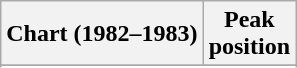<table class="wikitable sortable plainrowheaders" style="text-align:center">
<tr>
<th scope="col">Chart (1982–1983)</th>
<th scope="col">Peak<br>position</th>
</tr>
<tr>
</tr>
<tr>
</tr>
</table>
